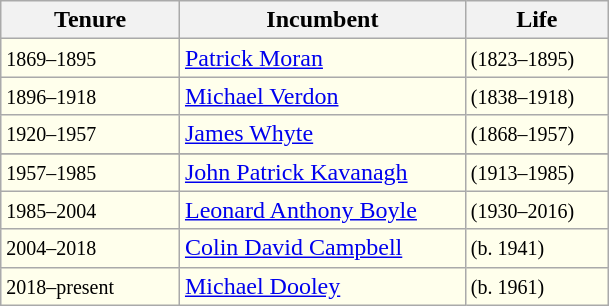<table class="wikitable">
<tr align=left>
<th width="25%">Tenure</th>
<th width="40%">Incumbent</th>
<th width="20%">Life</th>
</tr>
<tr valign=top bgcolor="#ffffec">
<td><small>1869–1895</small></td>
<td><a href='#'>Patrick Moran</a></td>
<td><small>(1823–1895)</small></td>
</tr>
<tr valign=top bgcolor="#ffffec">
<td><small>1896–1918</small></td>
<td><a href='#'>Michael Verdon</a></td>
<td><small>(1838–1918)</small></td>
</tr>
<tr valign=top bgcolor="#ffffec">
<td><small>1920–1957</small></td>
<td><a href='#'>James Whyte</a></td>
<td><small> (1868–1957)</small></td>
</tr>
<tr valign=top bgcolor="#ffffec">
</tr>
<tr valign=top bgcolor="#ffffec">
<td><small>1957–1985</small></td>
<td><a href='#'>John Patrick Kavanagh</a></td>
<td><small>(1913–1985)</small></td>
</tr>
<tr valign=top bgcolor="#ffffec">
<td><small>1985–2004</small></td>
<td><a href='#'>Leonard Anthony Boyle</a></td>
<td><small>(1930–2016)</small></td>
</tr>
<tr valign=top bgcolor="#ffffec">
<td><small>2004–2018</small></td>
<td><a href='#'>Colin David Campbell</a></td>
<td><small>(b. 1941)</small></td>
</tr>
<tr valign=top bgcolor="#ffffec">
<td><small>2018–present</small></td>
<td><a href='#'>Michael Dooley</a></td>
<td><small>(b. 1961)</small></td>
</tr>
</table>
